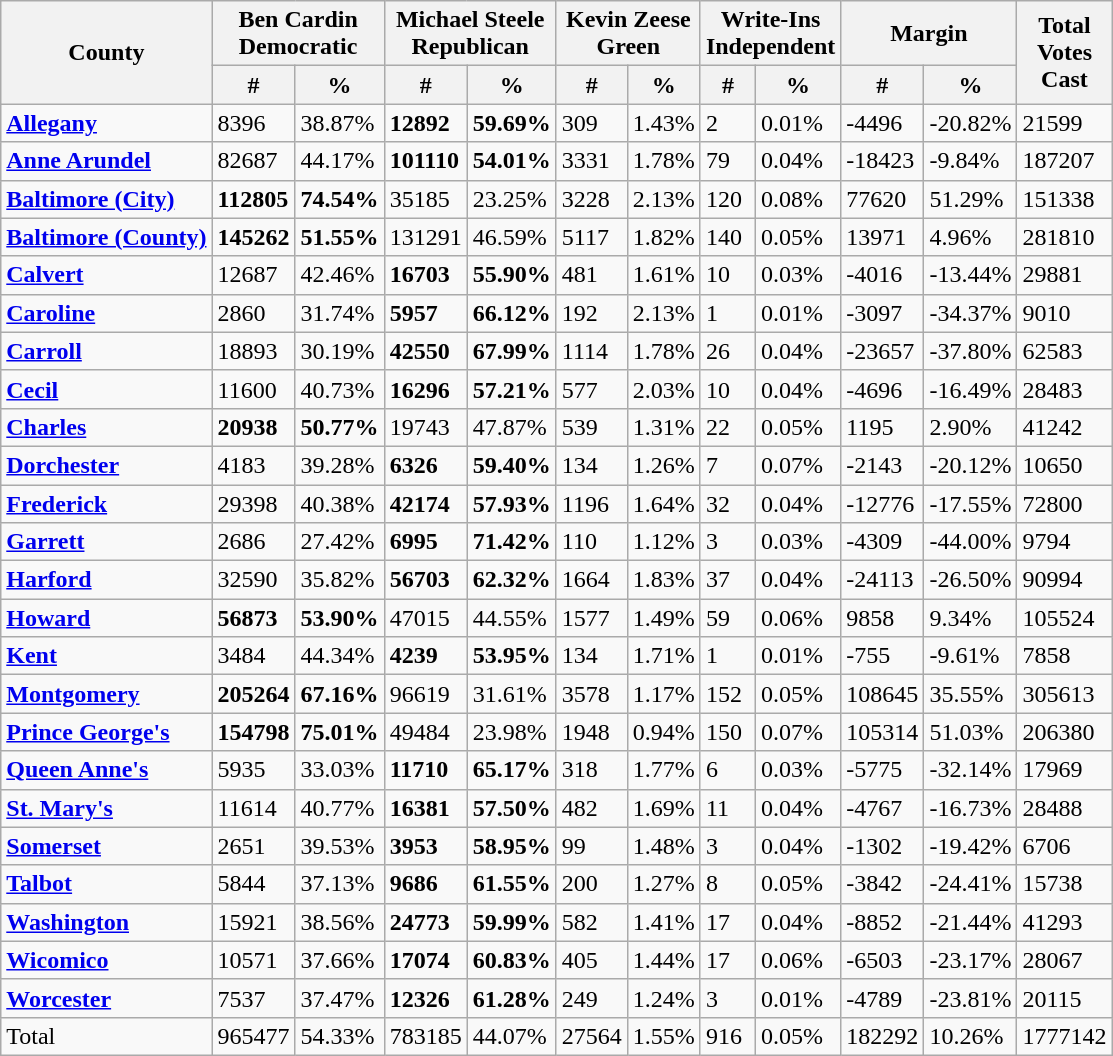<table class="wikitable sortable">
<tr>
<th rowspan="2">County</th>
<th colspan="2" >Ben Cardin<br>Democratic</th>
<th colspan="2" >Michael Steele<br>Republican</th>
<th colspan="2" >Kevin Zeese<br>Green</th>
<th colspan="2" >Write-Ins<br>Independent</th>
<th colspan="2">Margin</th>
<th rowspan="2">Total<br>Votes<br>Cast</th>
</tr>
<tr>
<th>#</th>
<th>%</th>
<th>#</th>
<th>%</th>
<th>#</th>
<th>%</th>
<th>#</th>
<th>%</th>
<th>#</th>
<th>%</th>
</tr>
<tr>
<td><strong><a href='#'>Allegany</a></strong></td>
<td>8396</td>
<td>38.87%</td>
<td><strong>12892</strong></td>
<td><strong>59.69%</strong></td>
<td>309</td>
<td>1.43%</td>
<td>2</td>
<td>0.01%</td>
<td>-4496</td>
<td>-20.82%</td>
<td>21599</td>
</tr>
<tr>
<td><strong><a href='#'>Anne Arundel</a></strong></td>
<td>82687</td>
<td>44.17%</td>
<td><strong>101110</strong></td>
<td><strong>54.01%</strong></td>
<td>3331</td>
<td>1.78%</td>
<td>79</td>
<td>0.04%</td>
<td>-18423</td>
<td>-9.84%</td>
<td>187207</td>
</tr>
<tr>
<td><strong><a href='#'>Baltimore (City)</a></strong></td>
<td><strong>112805</strong></td>
<td><strong>74.54%</strong></td>
<td>35185</td>
<td>23.25%</td>
<td>3228</td>
<td>2.13%</td>
<td>120</td>
<td>0.08%</td>
<td>77620</td>
<td>51.29%</td>
<td>151338</td>
</tr>
<tr>
<td><strong><a href='#'>Baltimore (County)</a></strong></td>
<td><strong>145262</strong></td>
<td><strong>51.55%</strong></td>
<td>131291</td>
<td>46.59%</td>
<td>5117</td>
<td>1.82%</td>
<td>140</td>
<td>0.05%</td>
<td>13971</td>
<td>4.96%</td>
<td>281810</td>
</tr>
<tr>
<td><strong><a href='#'>Calvert</a></strong></td>
<td>12687</td>
<td>42.46%</td>
<td><strong>16703</strong></td>
<td><strong>55.90%</strong></td>
<td>481</td>
<td>1.61%</td>
<td>10</td>
<td>0.03%</td>
<td>-4016</td>
<td>-13.44%</td>
<td>29881</td>
</tr>
<tr>
<td><strong><a href='#'>Caroline</a></strong></td>
<td>2860</td>
<td>31.74%</td>
<td><strong>5957</strong></td>
<td><strong>66.12%</strong></td>
<td>192</td>
<td>2.13%</td>
<td>1</td>
<td>0.01%</td>
<td>-3097</td>
<td>-34.37%</td>
<td>9010</td>
</tr>
<tr>
<td><strong><a href='#'>Carroll</a></strong></td>
<td>18893</td>
<td>30.19%</td>
<td><strong>42550</strong></td>
<td><strong>67.99%</strong></td>
<td>1114</td>
<td>1.78%</td>
<td>26</td>
<td>0.04%</td>
<td>-23657</td>
<td>-37.80%</td>
<td>62583</td>
</tr>
<tr>
<td><strong><a href='#'>Cecil</a></strong></td>
<td>11600</td>
<td>40.73%</td>
<td><strong>16296</strong></td>
<td><strong>57.21%</strong></td>
<td>577</td>
<td>2.03%</td>
<td>10</td>
<td>0.04%</td>
<td>-4696</td>
<td>-16.49%</td>
<td>28483</td>
</tr>
<tr>
<td><strong><a href='#'>Charles</a></strong></td>
<td><strong>20938</strong></td>
<td><strong>50.77%</strong></td>
<td>19743</td>
<td>47.87%</td>
<td>539</td>
<td>1.31%</td>
<td>22</td>
<td>0.05%</td>
<td>1195</td>
<td>2.90%</td>
<td>41242</td>
</tr>
<tr>
<td><strong><a href='#'>Dorchester</a></strong></td>
<td>4183</td>
<td>39.28%</td>
<td><strong>6326</strong></td>
<td><strong>59.40%</strong></td>
<td>134</td>
<td>1.26%</td>
<td>7</td>
<td>0.07%</td>
<td>-2143</td>
<td>-20.12%</td>
<td>10650</td>
</tr>
<tr>
<td><strong><a href='#'>Frederick</a></strong></td>
<td>29398</td>
<td>40.38%</td>
<td><strong>42174</strong></td>
<td><strong>57.93%</strong></td>
<td>1196</td>
<td>1.64%</td>
<td>32</td>
<td>0.04%</td>
<td>-12776</td>
<td>-17.55%</td>
<td>72800</td>
</tr>
<tr>
<td><strong><a href='#'>Garrett</a></strong></td>
<td>2686</td>
<td>27.42%</td>
<td><strong>6995</strong></td>
<td><strong>71.42%</strong></td>
<td>110</td>
<td>1.12%</td>
<td>3</td>
<td>0.03%</td>
<td>-4309</td>
<td>-44.00%</td>
<td>9794</td>
</tr>
<tr>
<td><strong><a href='#'>Harford</a></strong></td>
<td>32590</td>
<td>35.82%</td>
<td><strong>56703</strong></td>
<td><strong>62.32%</strong></td>
<td>1664</td>
<td>1.83%</td>
<td>37</td>
<td>0.04%</td>
<td>-24113</td>
<td>-26.50%</td>
<td>90994</td>
</tr>
<tr>
<td><strong><a href='#'>Howard</a></strong></td>
<td><strong>56873</strong></td>
<td><strong>53.90%</strong></td>
<td>47015</td>
<td>44.55%</td>
<td>1577</td>
<td>1.49%</td>
<td>59</td>
<td>0.06%</td>
<td>9858</td>
<td>9.34%</td>
<td>105524</td>
</tr>
<tr>
<td><strong><a href='#'>Kent</a></strong></td>
<td>3484</td>
<td>44.34%</td>
<td><strong>4239</strong></td>
<td><strong>53.95%</strong></td>
<td>134</td>
<td>1.71%</td>
<td>1</td>
<td>0.01%</td>
<td>-755</td>
<td>-9.61%</td>
<td>7858</td>
</tr>
<tr>
<td><strong><a href='#'>Montgomery</a></strong></td>
<td><strong>205264</strong></td>
<td><strong>67.16%</strong></td>
<td>96619</td>
<td>31.61%</td>
<td>3578</td>
<td>1.17%</td>
<td>152</td>
<td>0.05%</td>
<td>108645</td>
<td>35.55%</td>
<td>305613</td>
</tr>
<tr>
<td><strong><a href='#'>Prince George's</a></strong></td>
<td><strong>154798</strong></td>
<td><strong>75.01%</strong></td>
<td>49484</td>
<td>23.98%</td>
<td>1948</td>
<td>0.94%</td>
<td>150</td>
<td>0.07%</td>
<td>105314</td>
<td>51.03%</td>
<td>206380</td>
</tr>
<tr>
<td><strong><a href='#'>Queen Anne's</a></strong></td>
<td>5935</td>
<td>33.03%</td>
<td><strong>11710</strong></td>
<td><strong>65.17%</strong></td>
<td>318</td>
<td>1.77%</td>
<td>6</td>
<td>0.03%</td>
<td>-5775</td>
<td>-32.14%</td>
<td>17969</td>
</tr>
<tr>
<td><strong><a href='#'>St. Mary's</a></strong></td>
<td>11614</td>
<td>40.77%</td>
<td><strong>16381</strong></td>
<td><strong>57.50%</strong></td>
<td>482</td>
<td>1.69%</td>
<td>11</td>
<td>0.04%</td>
<td>-4767</td>
<td>-16.73%</td>
<td>28488</td>
</tr>
<tr>
<td><strong><a href='#'>Somerset</a></strong></td>
<td>2651</td>
<td>39.53%</td>
<td><strong>3953</strong></td>
<td><strong>58.95%</strong></td>
<td>99</td>
<td>1.48%</td>
<td>3</td>
<td>0.04%</td>
<td>-1302</td>
<td>-19.42%</td>
<td>6706</td>
</tr>
<tr>
<td><strong><a href='#'>Talbot</a></strong></td>
<td>5844</td>
<td>37.13%</td>
<td><strong>9686</strong></td>
<td><strong>61.55%</strong></td>
<td>200</td>
<td>1.27%</td>
<td>8</td>
<td>0.05%</td>
<td>-3842</td>
<td>-24.41%</td>
<td>15738</td>
</tr>
<tr>
<td><strong><a href='#'>Washington</a></strong></td>
<td>15921</td>
<td>38.56%</td>
<td><strong>24773</strong></td>
<td><strong>59.99%</strong></td>
<td>582</td>
<td>1.41%</td>
<td>17</td>
<td>0.04%</td>
<td>-8852</td>
<td>-21.44%</td>
<td>41293</td>
</tr>
<tr>
<td><strong><a href='#'>Wicomico</a></strong></td>
<td>10571</td>
<td>37.66%</td>
<td><strong>17074</strong></td>
<td><strong>60.83%</strong></td>
<td>405</td>
<td>1.44%</td>
<td>17</td>
<td>0.06%</td>
<td>-6503</td>
<td>-23.17%</td>
<td>28067</td>
</tr>
<tr>
<td><strong><a href='#'>Worcester</a></strong></td>
<td>7537</td>
<td>37.47%</td>
<td><strong>12326</strong></td>
<td><strong>61.28%</strong></td>
<td>249</td>
<td>1.24%</td>
<td>3</td>
<td>0.01%</td>
<td>-4789</td>
<td>-23.81%</td>
<td>20115</td>
</tr>
<tr>
<td>Total</td>
<td>965477</td>
<td>54.33%</td>
<td>783185</td>
<td>44.07%</td>
<td>27564</td>
<td>1.55%</td>
<td>916</td>
<td>0.05%</td>
<td>182292</td>
<td>10.26%</td>
<td>1777142</td>
</tr>
</table>
